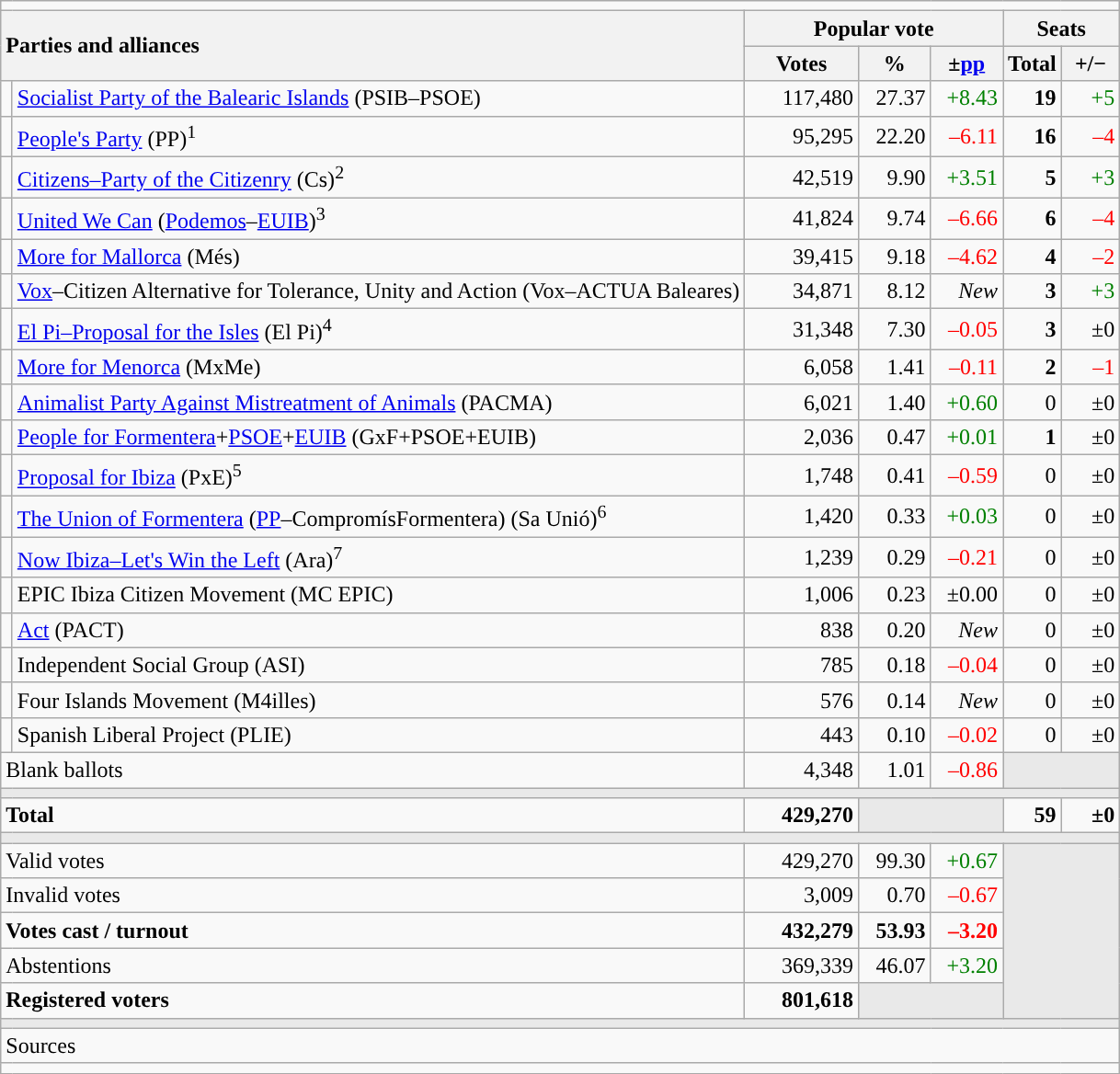<table class="wikitable" style="text-align:right;">
<tr>
<td colspan="7"></td>
</tr>
<tr>
<th style="text-align:left;" rowspan="2" colspan="2" width="525">Parties and alliances</th>
<th colspan="3">Popular vote</th>
<th colspan="2">Seats</th>
</tr>
<tr>
<th width="75">Votes</th>
<th width="45">%</th>
<th width="45">±<a href='#'>pp</a></th>
<th width="35">Total</th>
<th width="35">+/−</th>
</tr>
<tr>
<td width="1" style="color:inherit;background:"></td>
<td align="left"><a href='#'>Socialist Party of the Balearic Islands</a> (PSIB–PSOE)</td>
<td>117,480</td>
<td>27.37</td>
<td style="color:green;">+8.43</td>
<td><strong>19</strong></td>
<td style="color:green;">+5</td>
</tr>
<tr>
<td style="color:inherit;background:"></td>
<td align="left"><a href='#'>People's Party</a> (PP)<sup>1</sup></td>
<td>95,295</td>
<td>22.20</td>
<td style="color:red;">–6.11</td>
<td><strong>16</strong></td>
<td style="color:red;">–4</td>
</tr>
<tr>
<td style="color:inherit;background:"></td>
<td align="left"><a href='#'>Citizens–Party of the Citizenry</a> (Cs)<sup>2</sup></td>
<td>42,519</td>
<td>9.90</td>
<td style="color:green;">+3.51</td>
<td><strong>5</strong></td>
<td style="color:green;">+3</td>
</tr>
<tr>
<td style="color:inherit;background:"></td>
<td align="left"><a href='#'>United We Can</a> (<a href='#'>Podemos</a>–<a href='#'>EUIB</a>)<sup>3</sup></td>
<td>41,824</td>
<td>9.74</td>
<td style="color:red;">–6.66</td>
<td><strong>6</strong></td>
<td style="color:red;">–4</td>
</tr>
<tr>
<td style="color:inherit;background:"></td>
<td align="left"><a href='#'>More for Mallorca</a> (Més)</td>
<td>39,415</td>
<td>9.18</td>
<td style="color:red;">–4.62</td>
<td><strong>4</strong></td>
<td style="color:red;">–2</td>
</tr>
<tr>
<td style="color:inherit;background:"></td>
<td align="left"><a href='#'>Vox</a>–Citizen Alternative for Tolerance, Unity and Action (Vox–ACTUA Baleares)</td>
<td>34,871</td>
<td>8.12</td>
<td><em>New</em></td>
<td><strong>3</strong></td>
<td style="color:green;">+3</td>
</tr>
<tr>
<td style="color:inherit;background:"></td>
<td align="left"><a href='#'>El Pi–Proposal for the Isles</a> (El Pi)<sup>4</sup></td>
<td>31,348</td>
<td>7.30</td>
<td style="color:red;">–0.05</td>
<td><strong>3</strong></td>
<td>±0</td>
</tr>
<tr>
<td style="color:inherit;background:"></td>
<td align="left"><a href='#'>More for Menorca</a> (MxMe)</td>
<td>6,058</td>
<td>1.41</td>
<td style="color:red;">–0.11</td>
<td><strong>2</strong></td>
<td style="color:red;">–1</td>
</tr>
<tr>
<td style="color:inherit;background:"></td>
<td align="left"><a href='#'>Animalist Party Against Mistreatment of Animals</a> (PACMA)</td>
<td>6,021</td>
<td>1.40</td>
<td style="color:green;">+0.60</td>
<td>0</td>
<td>±0</td>
</tr>
<tr>
<td style="color:inherit;background:"></td>
<td align="left"><a href='#'>People for Formentera</a>+<a href='#'>PSOE</a>+<a href='#'>EUIB</a> (GxF+PSOE+EUIB)</td>
<td>2,036</td>
<td>0.47</td>
<td style="color:green;">+0.01</td>
<td><strong>1</strong></td>
<td>±0</td>
</tr>
<tr>
<td style="color:inherit;background:"></td>
<td align="left"><a href='#'>Proposal for Ibiza</a> (PxE)<sup>5</sup></td>
<td>1,748</td>
<td>0.41</td>
<td style="color:red;">–0.59</td>
<td>0</td>
<td>±0</td>
</tr>
<tr>
<td style="color:inherit;background:"></td>
<td align="left"><a href='#'>The Union of Formentera</a> (<a href='#'>PP</a>–CompromísFormentera) (Sa Unió)<sup>6</sup></td>
<td>1,420</td>
<td>0.33</td>
<td style="color:green;">+0.03</td>
<td>0</td>
<td>±0</td>
</tr>
<tr>
<td style="color:inherit;background:"></td>
<td align="left"><a href='#'>Now Ibiza–Let's Win the Left</a> (Ara)<sup>7</sup></td>
<td>1,239</td>
<td>0.29</td>
<td style="color:red;">–0.21</td>
<td>0</td>
<td>±0</td>
</tr>
<tr>
<td style="color:inherit;background:"></td>
<td align="left">EPIC Ibiza Citizen Movement (MC EPIC)</td>
<td>1,006</td>
<td>0.23</td>
<td>±0.00</td>
<td>0</td>
<td>±0</td>
</tr>
<tr>
<td style="color:inherit;background:"></td>
<td align="left"><a href='#'>Act</a> (PACT)</td>
<td>838</td>
<td>0.20</td>
<td><em>New</em></td>
<td>0</td>
<td>±0</td>
</tr>
<tr>
<td style="color:inherit;background:"></td>
<td align="left">Independent Social Group (ASI)</td>
<td>785</td>
<td>0.18</td>
<td style="color:red;">–0.04</td>
<td>0</td>
<td>±0</td>
</tr>
<tr>
<td style="color:inherit;background:"></td>
<td align="left">Four Islands Movement (M4illes)</td>
<td>576</td>
<td>0.14</td>
<td><em>New</em></td>
<td>0</td>
<td>±0</td>
</tr>
<tr>
<td style="color:inherit;background:"></td>
<td align="left">Spanish Liberal Project (PLIE)</td>
<td>443</td>
<td>0.10</td>
<td style="color:red;">–0.02</td>
<td>0</td>
<td>±0</td>
</tr>
<tr>
<td align="left" colspan="2">Blank ballots</td>
<td>4,348</td>
<td>1.01</td>
<td style="color:red;">–0.86</td>
<td bgcolor="#E9E9E9" colspan="2"></td>
</tr>
<tr>
<td colspan="7" bgcolor="#E9E9E9"></td>
</tr>
<tr style="font-weight:bold;">
<td align="left" colspan="2">Total</td>
<td>429,270</td>
<td bgcolor="#E9E9E9" colspan="2"></td>
<td>59</td>
<td>±0</td>
</tr>
<tr>
<td colspan="7" bgcolor="#E9E9E9"></td>
</tr>
<tr>
<td align="left" colspan="2">Valid votes</td>
<td>429,270</td>
<td>99.30</td>
<td style="color:green;">+0.67</td>
<td bgcolor="#E9E9E9" colspan="2" rowspan="5"></td>
</tr>
<tr>
<td align="left" colspan="2">Invalid votes</td>
<td>3,009</td>
<td>0.70</td>
<td style="color:red;">–0.67</td>
</tr>
<tr style="font-weight:bold;">
<td align="left" colspan="2">Votes cast / turnout</td>
<td>432,279</td>
<td>53.93</td>
<td style="color:red;">–3.20</td>
</tr>
<tr>
<td align="left" colspan="2">Abstentions</td>
<td>369,339</td>
<td>46.07</td>
<td style="color:green;">+3.20</td>
</tr>
<tr style="font-weight:bold;">
<td align="left" colspan="2">Registered voters</td>
<td>801,618</td>
<td bgcolor="#E9E9E9" colspan="2"></td>
</tr>
<tr>
<td colspan="7" bgcolor="#E9E9E9"></td>
</tr>
<tr>
<td align="left" colspan="7">Sources</td>
</tr>
<tr>
<td colspan="7" style="text-align:left; max-width:790px;"></td>
</tr>
</table>
